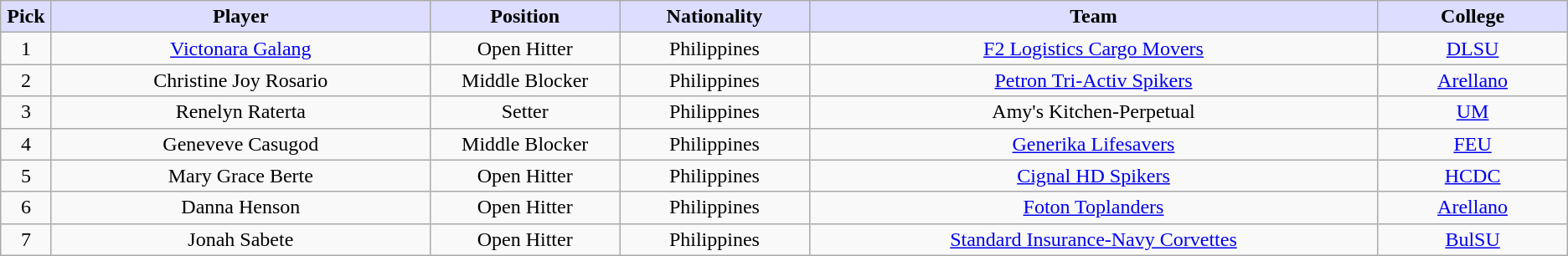<table class="wikitable sortable sortable">
<tr>
<th style="background:#ddf; width:1%;">Pick</th>
<th style="background:#ddf; width:20%;">Player</th>
<th style="background:#ddf; width:10%;">Position</th>
<th style="background:#ddf; width:10%;">Nationality</th>
<th style="background:#ddf; width:30%;">Team</th>
<th style="background:#ddf; width:10%;">College</th>
</tr>
<tr>
<td align=center>1</td>
<td align=center><a href='#'>Victonara Galang</a></td>
<td align=center>Open Hitter</td>
<td align=center> Philippines</td>
<td align=center><a href='#'>F2 Logistics Cargo Movers</a></td>
<td align=center><a href='#'>DLSU</a></td>
</tr>
<tr>
<td align=center>2</td>
<td align=center>Christine Joy Rosario</td>
<td align=center>Middle Blocker</td>
<td align=center> Philippines</td>
<td align=center><a href='#'>Petron Tri-Activ Spikers</a></td>
<td align=center><a href='#'>Arellano</a></td>
</tr>
<tr>
<td align=center>3</td>
<td align=center>Renelyn Raterta</td>
<td align=center>Setter</td>
<td align=center> Philippines</td>
<td align=center>Amy's Kitchen-Perpetual</td>
<td align=center><a href='#'>UM</a></td>
</tr>
<tr>
<td align=center>4</td>
<td align=center>Geneveve Casugod</td>
<td align=center>Middle Blocker</td>
<td align=center> Philippines</td>
<td align=center><a href='#'>Generika Lifesavers</a></td>
<td align=center><a href='#'>FEU</a></td>
</tr>
<tr>
<td align=center>5</td>
<td align=center>Mary Grace Berte</td>
<td align=center>Open Hitter</td>
<td align=center> Philippines</td>
<td align=center><a href='#'>Cignal HD Spikers</a></td>
<td align=center><a href='#'>HCDC</a></td>
</tr>
<tr>
<td align=center>6</td>
<td align=center>Danna Henson</td>
<td align=center>Open Hitter</td>
<td align=center> Philippines</td>
<td align=center><a href='#'>Foton Toplanders</a></td>
<td align=center><a href='#'>Arellano</a></td>
</tr>
<tr>
<td align=center>7</td>
<td align=center>Jonah Sabete</td>
<td align=center>Open Hitter</td>
<td align=center> Philippines</td>
<td align=center><a href='#'>Standard Insurance-Navy Corvettes</a></td>
<td align=center><a href='#'>BulSU</a></td>
</tr>
</table>
